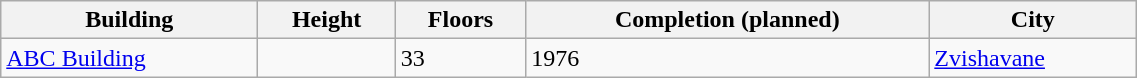<table class="wikitable sortable" style="width:60%;">
<tr>
<th>Building</th>
<th>Height</th>
<th>Floors</th>
<th>Completion (planned)</th>
<th>City</th>
</tr>
<tr>
<td><a href='#'>ABC Building</a><br></td>
<td></td>
<td>33</td>
<td>1976</td>
<td><a href='#'>Zvishavane</a></td>
</tr>
</table>
